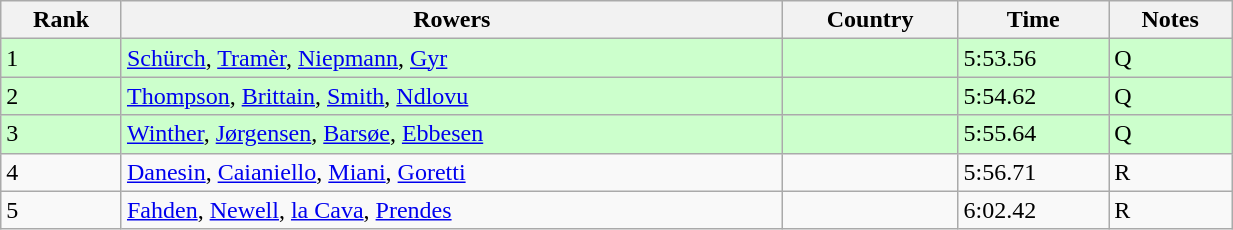<table class="wikitable sortable" width=65%>
<tr>
<th>Rank</th>
<th>Rowers</th>
<th>Country</th>
<th>Time</th>
<th>Notes</th>
</tr>
<tr bgcolor=ccffcc>
<td>1</td>
<td><a href='#'>Schürch</a>, <a href='#'>Tramèr</a>, <a href='#'>Niepmann</a>, <a href='#'>Gyr</a></td>
<td></td>
<td>5:53.56</td>
<td>Q</td>
</tr>
<tr bgcolor=ccffcc>
<td>2</td>
<td><a href='#'>Thompson</a>, <a href='#'>Brittain</a>, <a href='#'>Smith</a>, <a href='#'>Ndlovu</a></td>
<td></td>
<td>5:54.62</td>
<td>Q</td>
</tr>
<tr bgcolor=ccffcc>
<td>3</td>
<td><a href='#'>Winther</a>, <a href='#'>Jørgensen</a>, <a href='#'>Barsøe</a>, <a href='#'>Ebbesen</a></td>
<td></td>
<td>5:55.64</td>
<td>Q</td>
</tr>
<tr>
<td>4</td>
<td><a href='#'>Danesin</a>, <a href='#'>Caianiello</a>, <a href='#'>Miani</a>, <a href='#'>Goretti</a></td>
<td></td>
<td>5:56.71</td>
<td>R</td>
</tr>
<tr>
<td>5</td>
<td><a href='#'>Fahden</a>, <a href='#'>Newell</a>, <a href='#'>la Cava</a>, <a href='#'>Prendes</a></td>
<td></td>
<td>6:02.42</td>
<td>R</td>
</tr>
</table>
